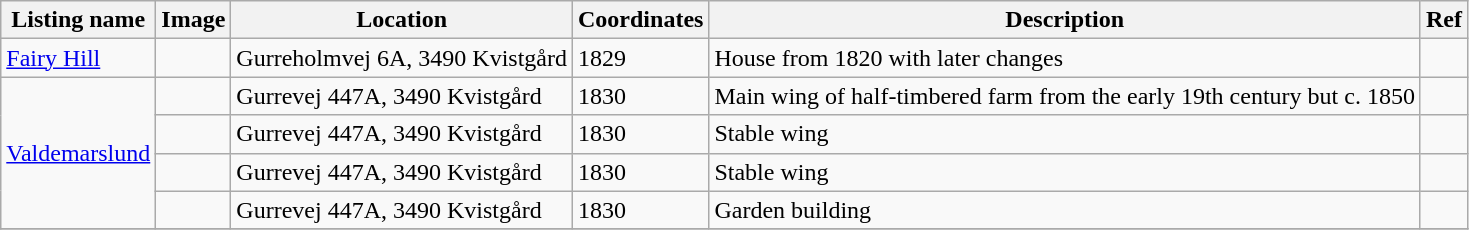<table class="wikitable sortable">
<tr>
<th>Listing name</th>
<th>Image</th>
<th>Location</th>
<th>Coordinates</th>
<th>Description</th>
<th>Ref</th>
</tr>
<tr>
<td><a href='#'>Fairy Hill</a></td>
<td></td>
<td>Gurreholmvej 6A, 3490 Kvistgård</td>
<td>1829</td>
<td>House from 1820 with later changes</td>
<td></td>
</tr>
<tr>
<td rowspan="4"><a href='#'>Valdemarslund</a></td>
<td></td>
<td>Gurrevej 447A, 3490 Kvistgård</td>
<td>1830</td>
<td>Main wing of half-timbered farm from the early 19th century but  c. 1850</td>
<td></td>
</tr>
<tr>
<td></td>
<td>Gurrevej 447A, 3490 Kvistgård</td>
<td>1830</td>
<td>Stable wing</td>
<td></td>
</tr>
<tr>
<td></td>
<td>Gurrevej 447A, 3490 Kvistgård</td>
<td>1830</td>
<td>Stable wing</td>
<td></td>
</tr>
<tr>
<td></td>
<td>Gurrevej 447A, 3490 Kvistgård</td>
<td>1830</td>
<td>Garden building</td>
<td></td>
</tr>
<tr>
</tr>
</table>
